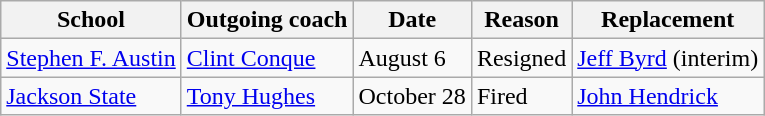<table class="wikitable sortable">
<tr>
<th>School</th>
<th>Outgoing coach</th>
<th>Date</th>
<th>Reason</th>
<th>Replacement</th>
</tr>
<tr>
<td><a href='#'>Stephen F. Austin</a></td>
<td><a href='#'>Clint Conque</a></td>
<td>August 6</td>
<td>Resigned</td>
<td><a href='#'>Jeff Byrd</a> (interim)</td>
</tr>
<tr>
<td><a href='#'>Jackson State</a></td>
<td><a href='#'>Tony Hughes</a></td>
<td>October 28</td>
<td>Fired</td>
<td><a href='#'>John Hendrick</a></td>
</tr>
</table>
